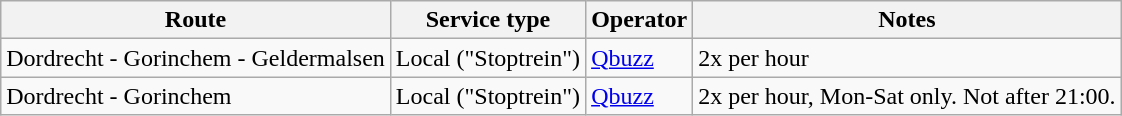<table class="wikitable">
<tr>
<th>Route</th>
<th>Service type</th>
<th>Operator</th>
<th>Notes</th>
</tr>
<tr>
<td>Dordrecht - Gorinchem - Geldermalsen</td>
<td>Local ("Stoptrein")</td>
<td><a href='#'>Qbuzz</a></td>
<td>2x per hour</td>
</tr>
<tr>
<td>Dordrecht - Gorinchem</td>
<td>Local ("Stoptrein")</td>
<td><a href='#'>Qbuzz</a></td>
<td>2x per hour, Mon-Sat only. Not after 21:00.</td>
</tr>
</table>
